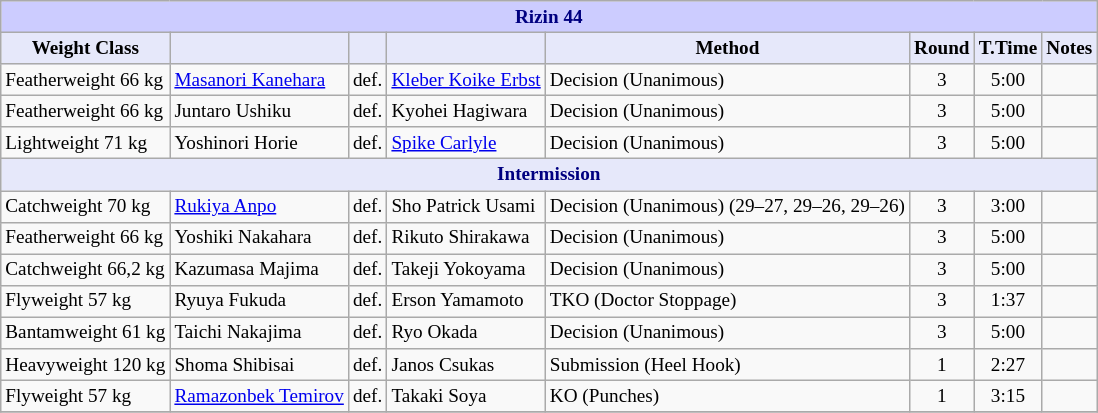<table class="wikitable" style="font-size: 80%;">
<tr>
<th colspan="8" style="background-color: #ccf; color: #000080; text-align: center;"><strong>Rizin 44</strong></th>
</tr>
<tr>
<th colspan="1" style="background-color: #E6E8FA; color: #000000; text-align: center;">Weight Class</th>
<th colspan="1" style="background-color: #E6E8FA; color: #000000; text-align: center;"></th>
<th colspan="1" style="background-color: #E6E8FA; color: #000000; text-align: center;"></th>
<th colspan="1" style="background-color: #E6E8FA; color: #000000; text-align: center;"></th>
<th colspan="1" style="background-color: #E6E8FA; color: #000000; text-align: center;">Method</th>
<th colspan="1" style="background-color: #E6E8FA; color: #000000; text-align: center;">Round</th>
<th colspan="1" style="background-color: #E6E8FA; color: #000000; text-align: center;">T.Time</th>
<th colspan="1" style="background-color: #E6E8FA; color: #000000; text-align: center;">Notes</th>
</tr>
<tr>
<td>Featherweight 66 kg</td>
<td> <a href='#'>Masanori Kanehara</a></td>
<td align=center>def.</td>
<td> <a href='#'>Kleber Koike Erbst</a></td>
<td>Decision (Unanimous)</td>
<td align=center>3</td>
<td align=center>5:00</td>
<td></td>
</tr>
<tr>
<td>Featherweight 66 kg</td>
<td> Juntaro Ushiku</td>
<td align=center>def.</td>
<td> Kyohei Hagiwara</td>
<td>Decision (Unanimous)</td>
<td align=center>3</td>
<td align=center>5:00</td>
<td></td>
</tr>
<tr>
<td>Lightweight 71 kg</td>
<td> Yoshinori Horie</td>
<td align=center>def.</td>
<td> <a href='#'>Spike Carlyle</a></td>
<td>Decision (Unanimous)</td>
<td align=center>3</td>
<td align=center>5:00</td>
<td></td>
</tr>
<tr>
<th colspan="8" style="background-color: #E6E8FA; color: #000080; text-align: center;"><strong>Intermission</strong></th>
</tr>
<tr>
<td>Catchweight 70 kg</td>
<td> <a href='#'>Rukiya Anpo</a></td>
<td align=center>def.</td>
<td> Sho Patrick Usami</td>
<td>Decision (Unanimous) (29–27, 29–26, 29–26)</td>
<td align=center>3</td>
<td align=center>3:00</td>
<td></td>
</tr>
<tr>
<td>Featherweight 66 kg</td>
<td> Yoshiki Nakahara</td>
<td align=center>def.</td>
<td> Rikuto Shirakawa</td>
<td>Decision (Unanimous)</td>
<td align=center>3</td>
<td align=center>5:00</td>
<td></td>
</tr>
<tr>
<td>Catchweight 66,2 kg</td>
<td> Kazumasa Majima</td>
<td align=center>def.</td>
<td> Takeji Yokoyama</td>
<td>Decision (Unanimous)</td>
<td align=center>3</td>
<td align=center>5:00</td>
<td></td>
</tr>
<tr>
<td>Flyweight 57 kg</td>
<td> Ryuya Fukuda</td>
<td align=center>def.</td>
<td> Erson Yamamoto</td>
<td>TKO (Doctor Stoppage)</td>
<td align=center>3</td>
<td align=center>1:37</td>
<td></td>
</tr>
<tr>
<td>Bantamweight 61 kg</td>
<td> Taichi Nakajima</td>
<td align=center>def.</td>
<td> Ryo Okada</td>
<td>Decision (Unanimous)</td>
<td align=center>3</td>
<td align=center>5:00</td>
<td></td>
</tr>
<tr>
<td>Heavyweight 120 kg</td>
<td> Shoma Shibisai</td>
<td align=center>def.</td>
<td> Janos Csukas</td>
<td>Submission (Heel Hook)</td>
<td align=center>1</td>
<td align=center>2:27</td>
<td></td>
</tr>
<tr>
<td>Flyweight 57 kg</td>
<td> <a href='#'>Ramazonbek Temirov</a></td>
<td align=center>def.</td>
<td> Takaki Soya</td>
<td>KO (Punches)</td>
<td align=center>1</td>
<td align=center>3:15</td>
<td></td>
</tr>
<tr>
</tr>
</table>
